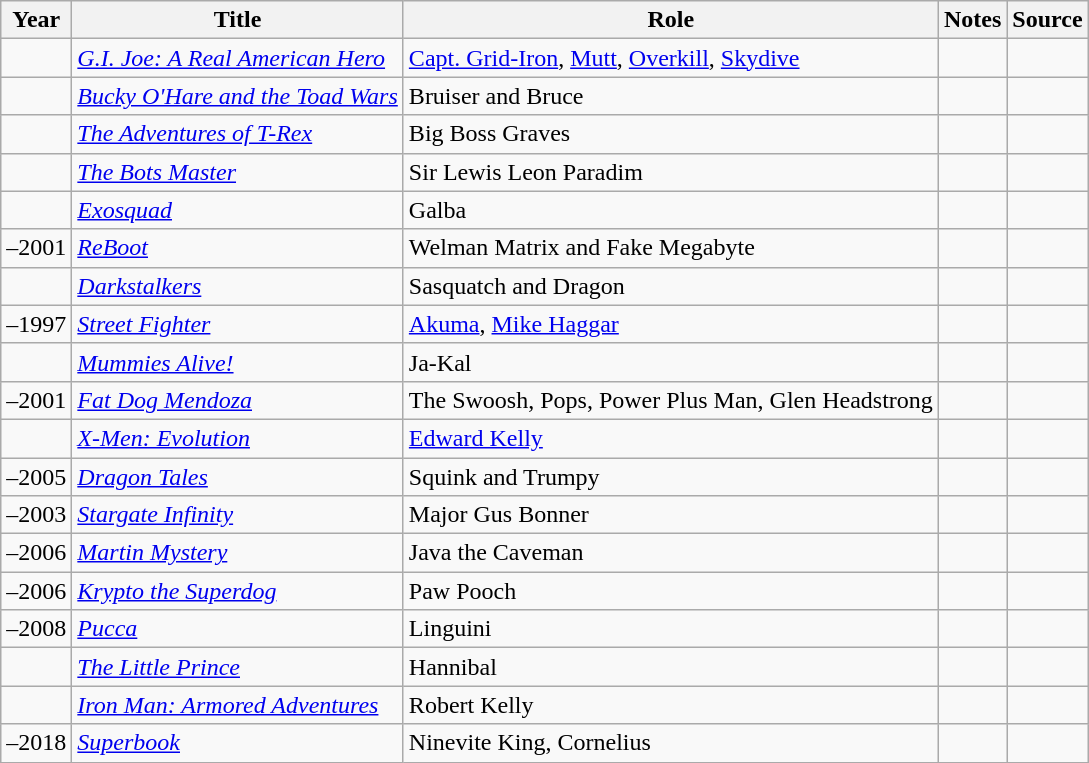<table class="wikitable sortable plainrowheaders">
<tr>
<th>Year</th>
<th>Title</th>
<th>Role</th>
<th class="unsortable">Notes</th>
<th class="unsortable">Source</th>
</tr>
<tr>
<td></td>
<td><em><a href='#'>G.I. Joe: A Real American Hero</a></em></td>
<td><a href='#'>Capt. Grid-Iron</a>, <a href='#'>Mutt</a>, <a href='#'>Overkill</a>, <a href='#'>Skydive</a></td>
<td></td>
<td></td>
</tr>
<tr>
<td></td>
<td><em><a href='#'>Bucky O'Hare and the Toad Wars</a></em></td>
<td>Bruiser and Bruce</td>
<td></td>
<td></td>
</tr>
<tr>
<td></td>
<td data-sort-value="Adventures of T-Rex, The"><em><a href='#'>The Adventures of T-Rex</a></em></td>
<td>Big Boss Graves</td>
<td></td>
<td></td>
</tr>
<tr>
<td></td>
<td data-sort-value="Bots Master, The"><em><a href='#'>The Bots Master</a></em></td>
<td>Sir Lewis Leon Paradim</td>
<td></td>
<td></td>
</tr>
<tr>
<td></td>
<td><em><a href='#'>Exosquad</a></em></td>
<td>Galba</td>
<td></td>
<td></td>
</tr>
<tr>
<td>–2001</td>
<td><em><a href='#'>ReBoot</a></em></td>
<td>Welman Matrix and Fake Megabyte</td>
<td></td>
<td></td>
</tr>
<tr>
<td></td>
<td><em><a href='#'>Darkstalkers</a></em></td>
<td>Sasquatch and Dragon</td>
<td></td>
<td></td>
</tr>
<tr>
<td>–1997</td>
<td><em><a href='#'>Street Fighter</a></em></td>
<td><a href='#'>Akuma</a>, <a href='#'>Mike Haggar</a></td>
<td></td>
<td></td>
</tr>
<tr>
<td></td>
<td><em><a href='#'>Mummies Alive!</a></em></td>
<td>Ja-Kal</td>
<td></td>
<td></td>
</tr>
<tr>
<td>–2001</td>
<td><em><a href='#'>Fat Dog Mendoza</a></em></td>
<td>The Swoosh, Pops, Power Plus Man, Glen Headstrong</td>
<td></td>
<td></td>
</tr>
<tr>
<td></td>
<td><em><a href='#'>X-Men: Evolution</a></em></td>
<td><a href='#'>Edward Kelly</a></td>
<td></td>
<td></td>
</tr>
<tr>
<td>–2005</td>
<td><em><a href='#'>Dragon Tales</a></em></td>
<td>Squink and Trumpy</td>
<td></td>
<td></td>
</tr>
<tr>
<td>–2003</td>
<td><em><a href='#'>Stargate Infinity</a></em></td>
<td>Major Gus Bonner</td>
<td></td>
<td></td>
</tr>
<tr>
<td>–2006</td>
<td><em><a href='#'>Martin Mystery</a></em></td>
<td>Java the Caveman</td>
<td></td>
<td></td>
</tr>
<tr>
<td>–2006</td>
<td><em><a href='#'>Krypto the Superdog</a></em></td>
<td>Paw Pooch</td>
<td></td>
<td></td>
</tr>
<tr>
<td>–2008</td>
<td><em><a href='#'>Pucca</a></em></td>
<td>Linguini</td>
<td></td>
<td></td>
</tr>
<tr>
<td></td>
<td data-sort-value="Little Prince, The"><em><a href='#'>The Little Prince</a></em></td>
<td>Hannibal</td>
<td></td>
<td></td>
</tr>
<tr>
<td></td>
<td><em><a href='#'>Iron Man: Armored Adventures</a></em></td>
<td>Robert Kelly</td>
<td></td>
<td></td>
</tr>
<tr>
<td>–2018</td>
<td><em><a href='#'>Superbook</a></em></td>
<td>Ninevite King, Cornelius</td>
<td></td>
<td></td>
</tr>
</table>
